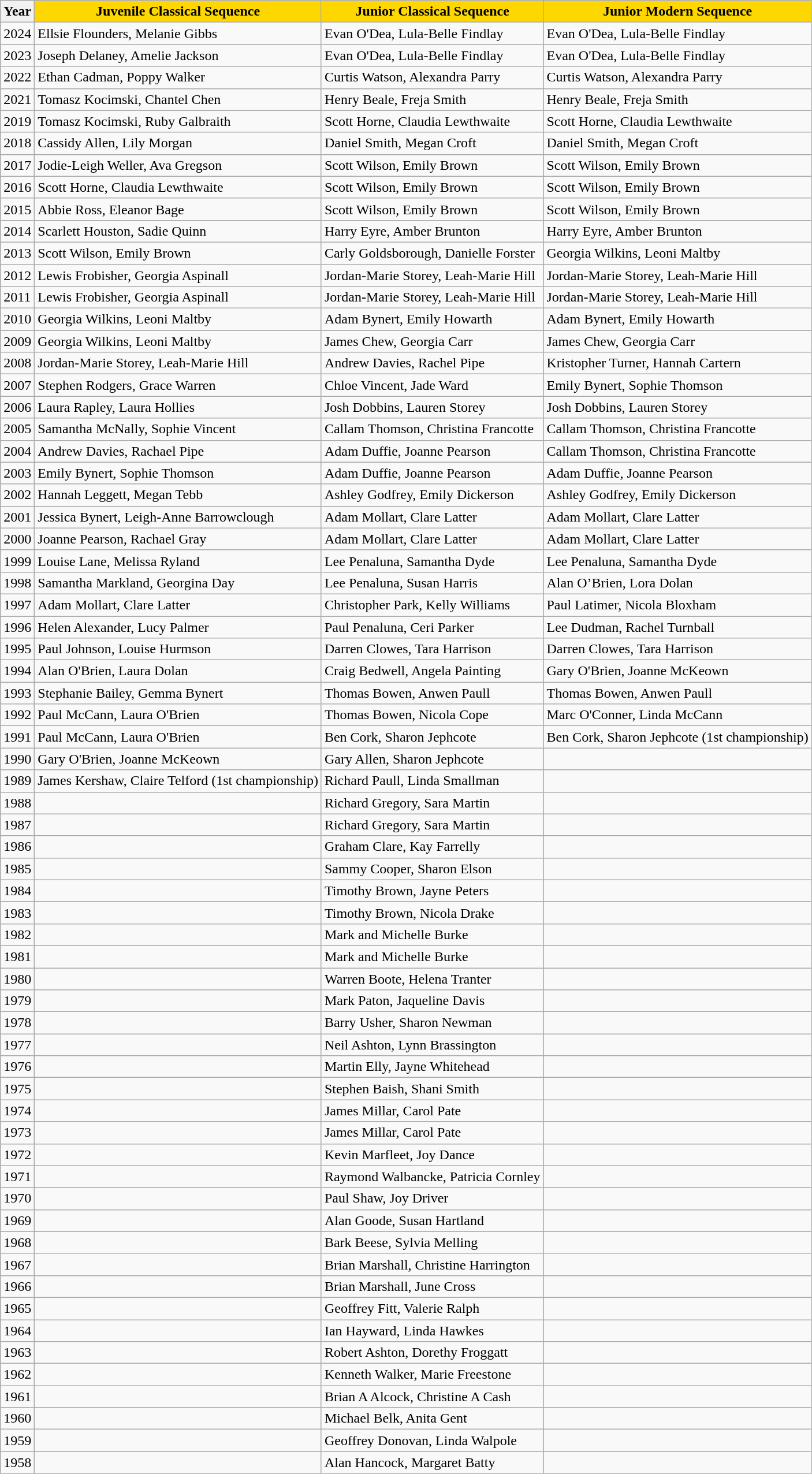<table class="wikitable">
<tr>
<th>Year</th>
<td style="text-align:center; background:gold;"><strong>Juvenile Classical Sequence</strong></td>
<td style="text-align:center; background:gold;"><strong>Junior Classical Sequence</strong></td>
<td style="text-align:center; background:gold;"><strong>Junior Modern Sequence</strong></td>
</tr>
<tr>
<td>2024</td>
<td>Ellsie Flounders, Melanie Gibbs</td>
<td>Evan O'Dea, Lula-Belle Findlay</td>
<td>Evan O'Dea, Lula-Belle Findlay</td>
</tr>
<tr>
<td>2023</td>
<td>Joseph Delaney, Amelie Jackson</td>
<td>Evan O'Dea, Lula-Belle Findlay</td>
<td>Evan O'Dea, Lula-Belle Findlay</td>
</tr>
<tr>
<td>2022</td>
<td>Ethan Cadman, Poppy Walker</td>
<td>Curtis Watson, Alexandra Parry</td>
<td>Curtis Watson, Alexandra Parry</td>
</tr>
<tr>
<td>2021</td>
<td>Tomasz Kocimski, Chantel Chen</td>
<td>Henry Beale, Freja Smith</td>
<td>Henry Beale, Freja Smith</td>
</tr>
<tr>
<td>2019</td>
<td>Tomasz Kocimski, Ruby Galbraith</td>
<td>Scott Horne, Claudia Lewthwaite</td>
<td>Scott Horne, Claudia Lewthwaite</td>
</tr>
<tr>
<td>2018</td>
<td>Cassidy Allen, Lily Morgan</td>
<td>Daniel Smith, Megan Croft</td>
<td>Daniel Smith, Megan Croft</td>
</tr>
<tr>
<td>2017</td>
<td>Jodie-Leigh Weller, Ava Gregson</td>
<td>Scott Wilson, Emily Brown</td>
<td>Scott Wilson, Emily Brown</td>
</tr>
<tr>
<td>2016</td>
<td>Scott Horne, Claudia Lewthwaite</td>
<td>Scott Wilson, Emily Brown</td>
<td>Scott Wilson, Emily Brown</td>
</tr>
<tr>
<td>2015</td>
<td>Abbie Ross, Eleanor Bage</td>
<td>Scott Wilson, Emily Brown</td>
<td>Scott Wilson, Emily Brown</td>
</tr>
<tr>
<td>2014</td>
<td>Scarlett Houston, Sadie Quinn</td>
<td>Harry Eyre, Amber Brunton</td>
<td>Harry Eyre, Amber Brunton</td>
</tr>
<tr>
<td>2013</td>
<td>Scott Wilson, Emily Brown</td>
<td>Carly Goldsborough, Danielle Forster</td>
<td>Georgia Wilkins, Leoni Maltby</td>
</tr>
<tr>
<td>2012</td>
<td>Lewis Frobisher, Georgia Aspinall</td>
<td>Jordan-Marie Storey, Leah-Marie Hill</td>
<td>Jordan-Marie Storey, Leah-Marie Hill</td>
</tr>
<tr>
<td>2011</td>
<td>Lewis Frobisher, Georgia Aspinall</td>
<td>Jordan-Marie Storey, Leah-Marie Hill</td>
<td>Jordan-Marie Storey, Leah-Marie Hill</td>
</tr>
<tr>
<td>2010</td>
<td>Georgia Wilkins, Leoni Maltby</td>
<td>Adam Bynert, Emily Howarth</td>
<td>Adam Bynert, Emily Howarth</td>
</tr>
<tr>
<td>2009</td>
<td>Georgia Wilkins, Leoni Maltby</td>
<td>James Chew, Georgia Carr</td>
<td>James Chew, Georgia Carr</td>
</tr>
<tr>
<td>2008</td>
<td>Jordan-Marie Storey, Leah-Marie Hill</td>
<td>Andrew Davies, Rachel Pipe</td>
<td>Kristopher Turner, Hannah Cartern</td>
</tr>
<tr>
<td>2007</td>
<td>Stephen Rodgers, Grace Warren</td>
<td>Chloe Vincent, Jade Ward</td>
<td>Emily Bynert, Sophie Thomson</td>
</tr>
<tr>
<td>2006</td>
<td>Laura Rapley, Laura Hollies</td>
<td>Josh Dobbins, Lauren Storey</td>
<td>Josh Dobbins, Lauren Storey</td>
</tr>
<tr>
<td>2005</td>
<td>Samantha McNally, Sophie Vincent</td>
<td>Callam Thomson, Christina Francotte</td>
<td>Callam Thomson, Christina Francotte</td>
</tr>
<tr>
<td>2004</td>
<td>Andrew Davies, Rachael Pipe</td>
<td>Adam Duffie, Joanne Pearson</td>
<td>Callam Thomson, Christina Francotte</td>
</tr>
<tr>
<td>2003</td>
<td>Emily Bynert, Sophie Thomson</td>
<td>Adam Duffie, Joanne Pearson</td>
<td>Adam Duffie, Joanne Pearson</td>
</tr>
<tr>
<td>2002</td>
<td>Hannah Leggett, Megan Tebb</td>
<td>Ashley Godfrey, Emily Dickerson</td>
<td>Ashley Godfrey, Emily Dickerson</td>
</tr>
<tr>
<td>2001</td>
<td>Jessica Bynert, Leigh-Anne Barrowclough</td>
<td>Adam Mollart, Clare Latter</td>
<td>Adam Mollart, Clare Latter</td>
</tr>
<tr>
<td>2000</td>
<td>Joanne Pearson, Rachael Gray</td>
<td>Adam Mollart, Clare Latter</td>
<td>Adam Mollart, Clare Latter</td>
</tr>
<tr>
<td>1999</td>
<td>Louise Lane, Melissa Ryland</td>
<td>Lee Penaluna, Samantha Dyde</td>
<td>Lee Penaluna, Samantha Dyde</td>
</tr>
<tr>
<td>1998</td>
<td>Samantha Markland, Georgina Day</td>
<td>Lee Penaluna, Susan Harris</td>
<td>Alan O’Brien, Lora Dolan</td>
</tr>
<tr>
<td>1997</td>
<td>Adam Mollart, Clare Latter</td>
<td>Christopher Park, Kelly Williams</td>
<td>Paul Latimer, Nicola Bloxham</td>
</tr>
<tr>
<td>1996</td>
<td>Helen Alexander, Lucy Palmer</td>
<td>Paul Penaluna, Ceri Parker</td>
<td>Lee Dudman, Rachel Turnball</td>
</tr>
<tr>
<td>1995</td>
<td>Paul Johnson, Louise Hurmson</td>
<td>Darren Clowes, Tara Harrison</td>
<td>Darren Clowes, Tara Harrison</td>
</tr>
<tr>
<td>1994</td>
<td>Alan O'Brien, Laura Dolan</td>
<td>Craig Bedwell, Angela Painting</td>
<td>Gary O'Brien, Joanne McKeown</td>
</tr>
<tr>
<td>1993</td>
<td>Stephanie Bailey, Gemma Bynert</td>
<td>Thomas Bowen, Anwen Paull</td>
<td>Thomas Bowen, Anwen Paull</td>
</tr>
<tr>
<td>1992</td>
<td>Paul McCann, Laura O'Brien</td>
<td>Thomas Bowen, Nicola Cope</td>
<td>Marc O'Conner, Linda McCann</td>
</tr>
<tr>
<td>1991</td>
<td>Paul McCann, Laura O'Brien</td>
<td>Ben Cork, Sharon Jephcote</td>
<td>Ben Cork, Sharon Jephcote (1st championship)</td>
</tr>
<tr>
<td>1990</td>
<td>Gary O'Brien, Joanne McKeown</td>
<td>Gary Allen, Sharon Jephcote</td>
<td></td>
</tr>
<tr>
<td>1989</td>
<td>James Kershaw, Claire Telford (1st championship)</td>
<td>Richard Paull, Linda Smallman</td>
<td></td>
</tr>
<tr>
<td>1988</td>
<td></td>
<td>Richard Gregory, Sara Martin</td>
<td></td>
</tr>
<tr>
<td>1987</td>
<td></td>
<td>Richard Gregory, Sara Martin</td>
<td></td>
</tr>
<tr>
<td>1986</td>
<td></td>
<td>Graham Clare, Kay Farrelly</td>
<td></td>
</tr>
<tr>
<td>1985</td>
<td></td>
<td>Sammy Cooper, Sharon Elson</td>
<td></td>
</tr>
<tr>
<td>1984</td>
<td></td>
<td>Timothy Brown, Jayne Peters</td>
<td></td>
</tr>
<tr>
<td>1983</td>
<td></td>
<td>Timothy Brown, Nicola Drake</td>
<td></td>
</tr>
<tr>
<td>1982</td>
<td></td>
<td>Mark and Michelle Burke</td>
<td></td>
</tr>
<tr>
<td>1981</td>
<td></td>
<td>Mark and Michelle Burke</td>
<td></td>
</tr>
<tr>
<td>1980</td>
<td></td>
<td>Warren Boote, Helena Tranter</td>
<td></td>
</tr>
<tr>
<td>1979</td>
<td></td>
<td>Mark Paton, Jaqueline Davis</td>
<td></td>
</tr>
<tr>
<td>1978</td>
<td></td>
<td>Barry Usher, Sharon Newman</td>
<td></td>
</tr>
<tr>
<td>1977</td>
<td></td>
<td>Neil Ashton, Lynn Brassington</td>
<td></td>
</tr>
<tr>
<td>1976</td>
<td></td>
<td>Martin Elly, Jayne Whitehead</td>
<td></td>
</tr>
<tr>
<td>1975</td>
<td></td>
<td>Stephen Baish, Shani Smith</td>
<td></td>
</tr>
<tr>
<td>1974</td>
<td></td>
<td>James Millar, Carol Pate</td>
<td></td>
</tr>
<tr>
<td>1973</td>
<td></td>
<td>James Millar, Carol Pate</td>
<td></td>
</tr>
<tr>
<td>1972</td>
<td></td>
<td>Kevin Marfleet, Joy Dance</td>
<td></td>
</tr>
<tr>
<td>1971</td>
<td></td>
<td>Raymond Walbancke, Patricia Cornley</td>
<td></td>
</tr>
<tr>
<td>1970</td>
<td></td>
<td>Paul Shaw, Joy Driver</td>
<td></td>
</tr>
<tr>
<td>1969</td>
<td></td>
<td>Alan Goode, Susan Hartland</td>
<td></td>
</tr>
<tr>
<td>1968</td>
<td></td>
<td>Bark Beese, Sylvia Melling</td>
<td></td>
</tr>
<tr>
<td>1967</td>
<td></td>
<td>Brian Marshall, Christine Harrington</td>
<td></td>
</tr>
<tr>
<td>1966</td>
<td></td>
<td>Brian Marshall, June Cross</td>
<td></td>
</tr>
<tr>
<td>1965</td>
<td></td>
<td>Geoffrey Fitt, Valerie Ralph</td>
<td></td>
</tr>
<tr>
<td>1964</td>
<td></td>
<td>Ian Hayward, Linda Hawkes</td>
<td></td>
</tr>
<tr>
<td>1963</td>
<td></td>
<td>Robert Ashton, Dorethy Froggatt</td>
<td></td>
</tr>
<tr>
<td>1962</td>
<td></td>
<td>Kenneth Walker, Marie Freestone</td>
<td></td>
</tr>
<tr>
<td>1961</td>
<td></td>
<td>Brian A Alcock, Christine A Cash</td>
<td></td>
</tr>
<tr>
<td>1960</td>
<td></td>
<td>Michael Belk, Anita Gent</td>
<td></td>
</tr>
<tr>
<td>1959</td>
<td></td>
<td>Geoffrey Donovan, Linda Walpole</td>
<td></td>
</tr>
<tr>
<td>1958</td>
<td></td>
<td>Alan Hancock, Margaret Batty</td>
<td></td>
</tr>
</table>
